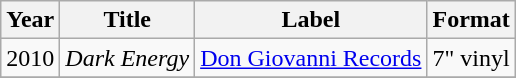<table class="wikitable">
<tr>
<th>Year</th>
<th>Title</th>
<th>Label</th>
<th>Format</th>
</tr>
<tr>
<td>2010</td>
<td><em>Dark Energy</em></td>
<td><a href='#'>Don Giovanni Records</a></td>
<td>7" vinyl</td>
</tr>
<tr>
</tr>
</table>
